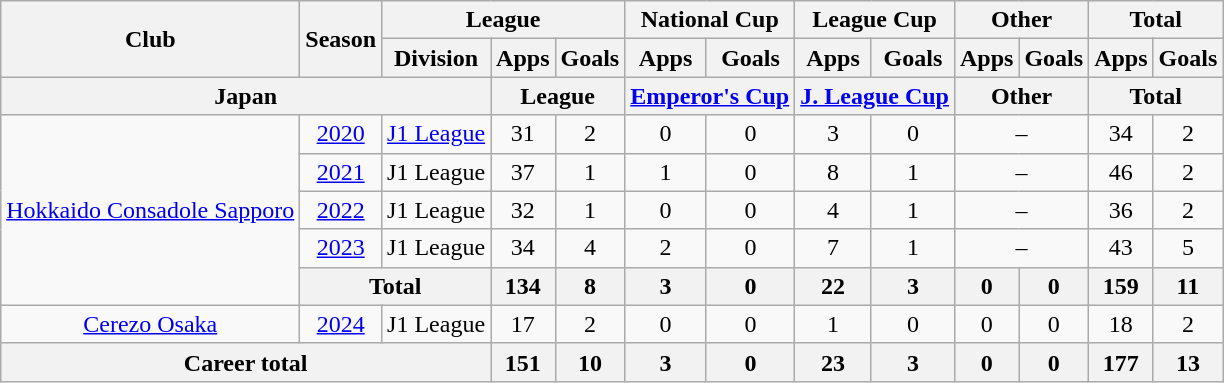<table class="wikitable" style="text-align:center">
<tr>
<th rowspan=2>Club</th>
<th rowspan=2>Season</th>
<th colspan=3>League</th>
<th colspan=2>National Cup</th>
<th colspan=2>League Cup</th>
<th colspan=2>Other</th>
<th colspan=2>Total</th>
</tr>
<tr>
<th>Division</th>
<th>Apps</th>
<th>Goals</th>
<th>Apps</th>
<th>Goals</th>
<th>Apps</th>
<th>Goals</th>
<th>Apps</th>
<th>Goals</th>
<th>Apps</th>
<th>Goals</th>
</tr>
<tr>
<th colspan=3>Japan</th>
<th colspan=2>League</th>
<th colspan=2><a href='#'>Emperor's Cup</a></th>
<th colspan=2><a href='#'>J. League Cup</a></th>
<th colspan=2>Other</th>
<th colspan=2>Total</th>
</tr>
<tr>
<td rowspan="5"><a href='#'>Hokkaido Consadole Sapporo</a></td>
<td><a href='#'>2020</a></td>
<td><a href='#'>J1 League</a></td>
<td>31</td>
<td>2</td>
<td>0</td>
<td>0</td>
<td>3</td>
<td>0</td>
<td colspan="2">–</td>
<td>34</td>
<td>2</td>
</tr>
<tr>
<td><a href='#'>2021</a></td>
<td>J1 League</td>
<td>37</td>
<td>1</td>
<td>1</td>
<td>0</td>
<td>8</td>
<td>1</td>
<td colspan="2">–</td>
<td>46</td>
<td>2</td>
</tr>
<tr>
<td><a href='#'>2022</a></td>
<td>J1 League</td>
<td>32</td>
<td>1</td>
<td>0</td>
<td>0</td>
<td>4</td>
<td>1</td>
<td colspan="2">–</td>
<td>36</td>
<td>2</td>
</tr>
<tr>
<td><a href='#'>2023</a></td>
<td>J1 League</td>
<td>34</td>
<td>4</td>
<td>2</td>
<td>0</td>
<td>7</td>
<td>1</td>
<td colspan="2">–</td>
<td>43</td>
<td>5</td>
</tr>
<tr>
<th colspan="2">Total</th>
<th>134</th>
<th>8</th>
<th>3</th>
<th>0</th>
<th>22</th>
<th>3</th>
<th>0</th>
<th>0</th>
<th>159</th>
<th>11</th>
</tr>
<tr>
<td><a href='#'>Cerezo Osaka</a></td>
<td><a href='#'>2024</a></td>
<td>J1 League</td>
<td>17</td>
<td>2</td>
<td>0</td>
<td>0</td>
<td>1</td>
<td>0</td>
<td>0</td>
<td>0</td>
<td>18</td>
<td>2</td>
</tr>
<tr>
<th colspan=3>Career total</th>
<th>151</th>
<th>10</th>
<th>3</th>
<th>0</th>
<th>23</th>
<th>3</th>
<th>0</th>
<th>0</th>
<th>177</th>
<th>13</th>
</tr>
</table>
